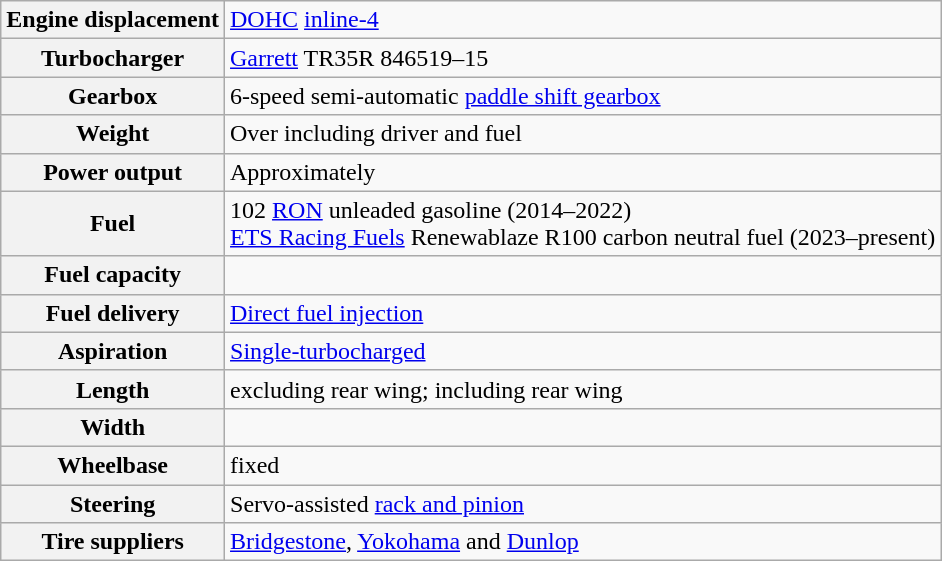<table class="wikitable">
<tr>
<th>Engine displacement</th>
<td> <a href='#'>DOHC</a> <a href='#'>inline-4</a></td>
</tr>
<tr>
<th>Turbocharger</th>
<td><a href='#'>Garrett</a> TR35R 846519–15</td>
</tr>
<tr>
<th>Gearbox</th>
<td>6-speed semi-automatic <a href='#'>paddle shift gearbox</a></td>
</tr>
<tr>
<th>Weight</th>
<td>Over  including driver and fuel</td>
</tr>
<tr>
<th>Power output</th>
<td>Approximately </td>
</tr>
<tr>
<th>Fuel</th>
<td>102 <a href='#'>RON</a> unleaded gasoline (2014–2022) <br><a href='#'>ETS Racing Fuels</a> Renewablaze R100 carbon neutral fuel (2023–present)</td>
</tr>
<tr>
<th>Fuel capacity</th>
<td></td>
</tr>
<tr>
<th>Fuel delivery</th>
<td><a href='#'>Direct fuel injection</a></td>
</tr>
<tr>
<th>Aspiration</th>
<td><a href='#'>Single-turbocharged</a></td>
</tr>
<tr>
<th>Length</th>
<td> excluding rear wing;  including rear wing</td>
</tr>
<tr>
<th>Width</th>
<td></td>
</tr>
<tr>
<th>Wheelbase</th>
<td> fixed</td>
</tr>
<tr>
<th>Steering</th>
<td>Servo-assisted <a href='#'>rack and pinion</a></td>
</tr>
<tr>
<th>Tire suppliers</th>
<td><a href='#'>Bridgestone</a>, <a href='#'>Yokohama</a> and <a href='#'>Dunlop</a></td>
</tr>
</table>
